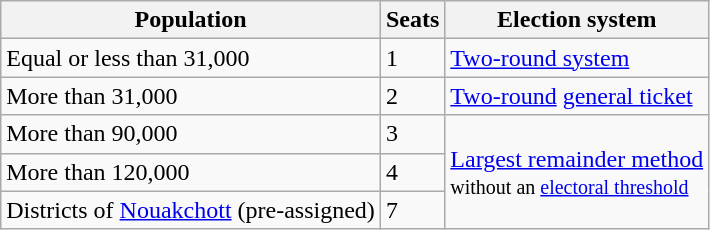<table class="wikitable">
<tr>
<th>Population</th>
<th>Seats</th>
<th>Election system</th>
</tr>
<tr>
<td>Equal or less than 31,000</td>
<td>1</td>
<td><a href='#'>Two-round system</a></td>
</tr>
<tr>
<td>More than 31,000</td>
<td>2</td>
<td><a href='#'>Two-round</a> <a href='#'>general ticket</a></td>
</tr>
<tr>
<td>More than 90,000</td>
<td>3</td>
<td rowspan="3"><a href='#'>Largest remainder method</a><br><small>without an <a href='#'>electoral threshold</a></small></td>
</tr>
<tr>
<td>More than 120,000</td>
<td>4</td>
</tr>
<tr>
<td>Districts of <a href='#'>Nouakchott</a> (pre-assigned)</td>
<td>7</td>
</tr>
</table>
